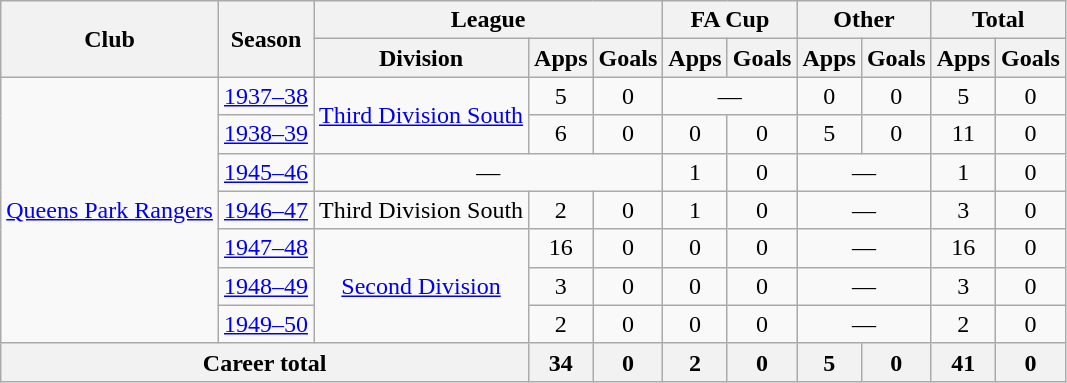<table class="wikitable" style="text-align: center;">
<tr>
<th rowspan="2">Club</th>
<th rowspan="2">Season</th>
<th colspan="3">League</th>
<th colspan="2">FA Cup</th>
<th colspan="2">Other</th>
<th colspan="2">Total</th>
</tr>
<tr>
<th>Division</th>
<th>Apps</th>
<th>Goals</th>
<th>Apps</th>
<th>Goals</th>
<th>Apps</th>
<th>Goals</th>
<th>Apps</th>
<th>Goals</th>
</tr>
<tr>
<td rowspan="7"><a href='#'>Queens Park Rangers</a></td>
<td><a href='#'>1937–38</a></td>
<td rowspan="2"><a href='#'>Third Division South</a></td>
<td>5</td>
<td>0</td>
<td colspan="2">—</td>
<td>0</td>
<td>0</td>
<td>5</td>
<td>0</td>
</tr>
<tr>
<td><a href='#'>1938–39</a></td>
<td>6</td>
<td>0</td>
<td>0</td>
<td>0</td>
<td>5</td>
<td>0</td>
<td>11</td>
<td>0</td>
</tr>
<tr>
<td><a href='#'>1945–46</a></td>
<td colspan="3">—</td>
<td>1</td>
<td>0</td>
<td colspan="2">—</td>
<td>1</td>
<td>0</td>
</tr>
<tr>
<td><a href='#'>1946–47</a></td>
<td>Third Division South</td>
<td>2</td>
<td>0</td>
<td>1</td>
<td>0</td>
<td colspan="2">—</td>
<td>3</td>
<td>0</td>
</tr>
<tr>
<td><a href='#'>1947–48</a></td>
<td rowspan="3"><a href='#'>Second Division</a></td>
<td>16</td>
<td>0</td>
<td>0</td>
<td>0</td>
<td colspan="2">—</td>
<td>16</td>
<td>0</td>
</tr>
<tr>
<td><a href='#'>1948–49</a></td>
<td>3</td>
<td>0</td>
<td>0</td>
<td>0</td>
<td colspan="2">—</td>
<td>3</td>
<td>0</td>
</tr>
<tr>
<td><a href='#'>1949–50</a></td>
<td>2</td>
<td>0</td>
<td>0</td>
<td>0</td>
<td colspan="2">—</td>
<td>2</td>
<td>0</td>
</tr>
<tr>
<th colspan="3">Career total</th>
<th>34</th>
<th>0</th>
<th>2</th>
<th>0</th>
<th>5</th>
<th>0</th>
<th>41</th>
<th>0</th>
</tr>
</table>
